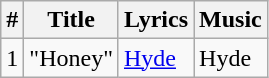<table class="wikitable">
<tr>
<th>#</th>
<th>Title</th>
<th>Lyrics</th>
<th>Music</th>
</tr>
<tr>
<td>1</td>
<td>"Honey"</td>
<td><a href='#'>Hyde</a></td>
<td>Hyde</td>
</tr>
</table>
